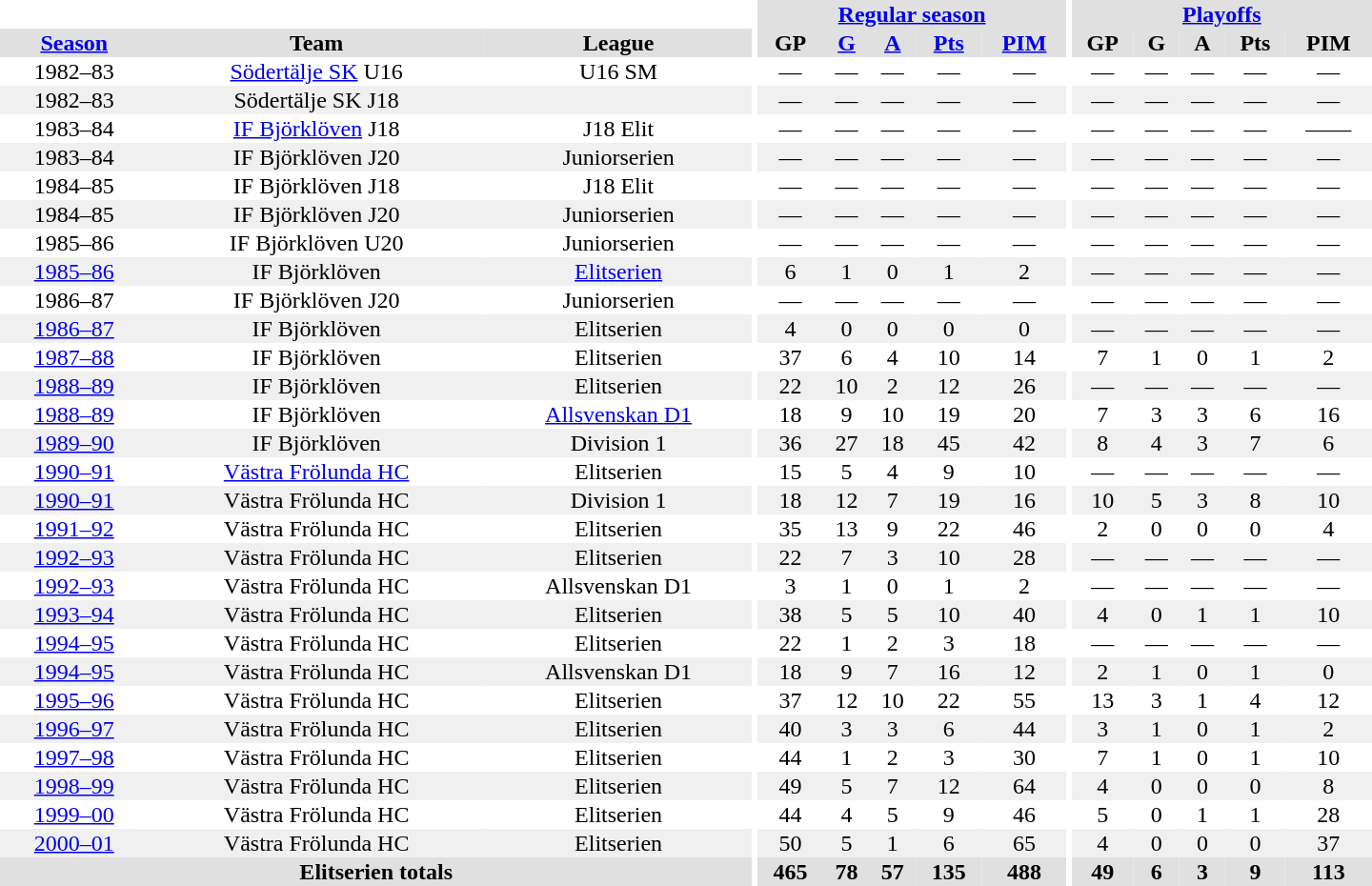<table border="0" cellpadding="1" cellspacing="0" style="text-align:center; width:60em">
<tr bgcolor="#e0e0e0">
<th colspan="3" bgcolor="#ffffff"></th>
<th rowspan="99" bgcolor="#ffffff"></th>
<th colspan="5"><a href='#'>Regular season</a></th>
<th rowspan="99" bgcolor="#ffffff"></th>
<th colspan="5"><a href='#'>Playoffs</a></th>
</tr>
<tr bgcolor="#e0e0e0">
<th><a href='#'>Season</a></th>
<th>Team</th>
<th>League</th>
<th>GP</th>
<th><a href='#'>G</a></th>
<th><a href='#'>A</a></th>
<th><a href='#'>Pts</a></th>
<th><a href='#'>PIM</a></th>
<th>GP</th>
<th>G</th>
<th>A</th>
<th>Pts</th>
<th>PIM</th>
</tr>
<tr>
<td>1982–83</td>
<td><a href='#'>Södertälje SK</a> U16</td>
<td>U16 SM</td>
<td>—</td>
<td>—</td>
<td>—</td>
<td>—</td>
<td>—</td>
<td>—</td>
<td>—</td>
<td>—</td>
<td>—</td>
<td>—</td>
</tr>
<tr bgcolor="#f0f0f0">
<td>1982–83</td>
<td>Södertälje SK J18</td>
<td></td>
<td>—</td>
<td>—</td>
<td>—</td>
<td>—</td>
<td>—</td>
<td>—</td>
<td>—</td>
<td>—</td>
<td>—</td>
<td>—</td>
</tr>
<tr>
<td>1983–84</td>
<td><a href='#'>IF Björklöven</a> J18</td>
<td>J18 Elit</td>
<td>—</td>
<td>—</td>
<td>—</td>
<td>—</td>
<td>—</td>
<td>—</td>
<td>—</td>
<td>—</td>
<td>—</td>
<td>——</td>
</tr>
<tr bgcolor="#f0f0f0">
<td>1983–84</td>
<td>IF Björklöven J20</td>
<td>Juniorserien</td>
<td>—</td>
<td>—</td>
<td>—</td>
<td>—</td>
<td>—</td>
<td>—</td>
<td>—</td>
<td>—</td>
<td>—</td>
<td>—</td>
</tr>
<tr>
<td>1984–85</td>
<td>IF Björklöven J18</td>
<td>J18 Elit</td>
<td>—</td>
<td>—</td>
<td>—</td>
<td>—</td>
<td>—</td>
<td>—</td>
<td>—</td>
<td>—</td>
<td>—</td>
<td>—</td>
</tr>
<tr bgcolor="#f0f0f0">
<td>1984–85</td>
<td>IF Björklöven J20</td>
<td>Juniorserien</td>
<td>—</td>
<td>—</td>
<td>—</td>
<td>—</td>
<td>—</td>
<td>—</td>
<td>—</td>
<td>—</td>
<td>—</td>
<td>—</td>
</tr>
<tr>
<td>1985–86</td>
<td>IF Björklöven U20</td>
<td>Juniorserien</td>
<td>—</td>
<td>—</td>
<td>—</td>
<td>—</td>
<td>—</td>
<td>—</td>
<td>—</td>
<td>—</td>
<td>—</td>
<td>—</td>
</tr>
<tr bgcolor="#f0f0f0">
<td><a href='#'>1985–86</a></td>
<td>IF Björklöven</td>
<td><a href='#'>Elitserien</a></td>
<td>6</td>
<td>1</td>
<td>0</td>
<td>1</td>
<td>2</td>
<td>—</td>
<td>—</td>
<td>—</td>
<td>—</td>
<td>—</td>
</tr>
<tr>
<td>1986–87</td>
<td>IF Björklöven J20</td>
<td>Juniorserien</td>
<td>—</td>
<td>—</td>
<td>—</td>
<td>—</td>
<td>—</td>
<td>—</td>
<td>—</td>
<td>—</td>
<td>—</td>
<td>—</td>
</tr>
<tr bgcolor="#f0f0f0">
<td><a href='#'>1986–87</a></td>
<td>IF Björklöven</td>
<td>Elitserien</td>
<td>4</td>
<td>0</td>
<td>0</td>
<td>0</td>
<td>0</td>
<td>—</td>
<td>—</td>
<td>—</td>
<td>—</td>
<td>—</td>
</tr>
<tr>
<td><a href='#'>1987–88</a></td>
<td>IF Björklöven</td>
<td>Elitserien</td>
<td>37</td>
<td>6</td>
<td>4</td>
<td>10</td>
<td>14</td>
<td>7</td>
<td>1</td>
<td>0</td>
<td>1</td>
<td>2</td>
</tr>
<tr bgcolor="#f0f0f0">
<td><a href='#'>1988–89</a></td>
<td>IF Björklöven</td>
<td>Elitserien</td>
<td>22</td>
<td>10</td>
<td>2</td>
<td>12</td>
<td>26</td>
<td>—</td>
<td>—</td>
<td>—</td>
<td>—</td>
<td>—</td>
</tr>
<tr>
<td><a href='#'>1988–89</a></td>
<td>IF Björklöven</td>
<td><a href='#'>Allsvenskan D1</a></td>
<td>18</td>
<td>9</td>
<td>10</td>
<td>19</td>
<td>20</td>
<td>7</td>
<td>3</td>
<td>3</td>
<td>6</td>
<td>16</td>
</tr>
<tr bgcolor="#f0f0f0">
<td><a href='#'>1989–90</a></td>
<td>IF Björklöven</td>
<td>Division 1</td>
<td>36</td>
<td>27</td>
<td>18</td>
<td>45</td>
<td>42</td>
<td>8</td>
<td>4</td>
<td>3</td>
<td>7</td>
<td>6</td>
</tr>
<tr>
<td><a href='#'>1990–91</a></td>
<td><a href='#'>Västra Frölunda HC</a></td>
<td>Elitserien</td>
<td>15</td>
<td>5</td>
<td>4</td>
<td>9</td>
<td>10</td>
<td>—</td>
<td>—</td>
<td>—</td>
<td>—</td>
<td>—</td>
</tr>
<tr bgcolor="#f0f0f0">
<td><a href='#'>1990–91</a></td>
<td>Västra Frölunda HC</td>
<td>Division 1</td>
<td>18</td>
<td>12</td>
<td>7</td>
<td>19</td>
<td>16</td>
<td>10</td>
<td>5</td>
<td>3</td>
<td>8</td>
<td>10</td>
</tr>
<tr>
<td><a href='#'>1991–92</a></td>
<td>Västra Frölunda HC</td>
<td>Elitserien</td>
<td>35</td>
<td>13</td>
<td>9</td>
<td>22</td>
<td>46</td>
<td>2</td>
<td>0</td>
<td>0</td>
<td>0</td>
<td>4</td>
</tr>
<tr bgcolor="#f0f0f0">
<td><a href='#'>1992–93</a></td>
<td>Västra Frölunda HC</td>
<td>Elitserien</td>
<td>22</td>
<td>7</td>
<td>3</td>
<td>10</td>
<td>28</td>
<td>—</td>
<td>—</td>
<td>—</td>
<td>—</td>
<td>—</td>
</tr>
<tr>
<td><a href='#'>1992–93</a></td>
<td>Västra Frölunda HC</td>
<td>Allsvenskan D1</td>
<td>3</td>
<td>1</td>
<td>0</td>
<td>1</td>
<td>2</td>
<td>—</td>
<td>—</td>
<td>—</td>
<td>—</td>
<td>—</td>
</tr>
<tr bgcolor="#f0f0f0">
<td><a href='#'>1993–94</a></td>
<td>Västra Frölunda HC</td>
<td>Elitserien</td>
<td>38</td>
<td>5</td>
<td>5</td>
<td>10</td>
<td>40</td>
<td>4</td>
<td>0</td>
<td>1</td>
<td>1</td>
<td>10</td>
</tr>
<tr>
<td><a href='#'>1994–95</a></td>
<td>Västra Frölunda HC</td>
<td>Elitserien</td>
<td>22</td>
<td>1</td>
<td>2</td>
<td>3</td>
<td>18</td>
<td>—</td>
<td>—</td>
<td>—</td>
<td>—</td>
<td>—</td>
</tr>
<tr bgcolor="#f0f0f0">
<td><a href='#'>1994–95</a></td>
<td>Västra Frölunda HC</td>
<td>Allsvenskan D1</td>
<td>18</td>
<td>9</td>
<td>7</td>
<td>16</td>
<td>12</td>
<td>2</td>
<td>1</td>
<td>0</td>
<td>1</td>
<td>0</td>
</tr>
<tr>
<td><a href='#'>1995–96</a></td>
<td>Västra Frölunda HC</td>
<td>Elitserien</td>
<td>37</td>
<td>12</td>
<td>10</td>
<td>22</td>
<td>55</td>
<td>13</td>
<td>3</td>
<td>1</td>
<td>4</td>
<td>12</td>
</tr>
<tr bgcolor="#f0f0f0">
<td><a href='#'>1996–97</a></td>
<td>Västra Frölunda HC</td>
<td>Elitserien</td>
<td>40</td>
<td>3</td>
<td>3</td>
<td>6</td>
<td>44</td>
<td>3</td>
<td>1</td>
<td>0</td>
<td>1</td>
<td>2</td>
</tr>
<tr>
<td><a href='#'>1997–98</a></td>
<td>Västra Frölunda HC</td>
<td>Elitserien</td>
<td>44</td>
<td>1</td>
<td>2</td>
<td>3</td>
<td>30</td>
<td>7</td>
<td>1</td>
<td>0</td>
<td>1</td>
<td>10</td>
</tr>
<tr bgcolor="#f0f0f0">
<td><a href='#'>1998–99</a></td>
<td>Västra Frölunda HC</td>
<td>Elitserien</td>
<td>49</td>
<td>5</td>
<td>7</td>
<td>12</td>
<td>64</td>
<td>4</td>
<td>0</td>
<td>0</td>
<td>0</td>
<td>8</td>
</tr>
<tr>
<td><a href='#'>1999–00</a></td>
<td>Västra Frölunda HC</td>
<td>Elitserien</td>
<td>44</td>
<td>4</td>
<td>5</td>
<td>9</td>
<td>46</td>
<td>5</td>
<td>0</td>
<td>1</td>
<td>1</td>
<td>28</td>
</tr>
<tr bgcolor="#f0f0f0">
<td><a href='#'>2000–01</a></td>
<td>Västra Frölunda HC</td>
<td>Elitserien</td>
<td>50</td>
<td>5</td>
<td>1</td>
<td>6</td>
<td>65</td>
<td>4</td>
<td>0</td>
<td>0</td>
<td>0</td>
<td>37</td>
</tr>
<tr>
</tr>
<tr ALIGN="center" bgcolor="#e0e0e0">
<th colspan="3">Elitserien totals</th>
<th ALIGN="center">465</th>
<th ALIGN="center">78</th>
<th ALIGN="center">57</th>
<th ALIGN="center">135</th>
<th ALIGN="center">488</th>
<th ALIGN="center">49</th>
<th ALIGN="center">6</th>
<th ALIGN="center">3</th>
<th ALIGN="center">9</th>
<th ALIGN="center">113</th>
</tr>
</table>
